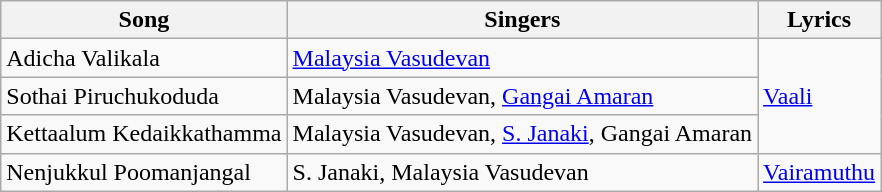<table class="wikitable">
<tr>
<th>Song</th>
<th>Singers</th>
<th>Lyrics</th>
</tr>
<tr>
<td>Adicha Valikala</td>
<td><a href='#'>Malaysia Vasudevan</a></td>
<td rowspan="3"><a href='#'>Vaali</a></td>
</tr>
<tr>
<td>Sothai Piruchukoduda</td>
<td>Malaysia Vasudevan, <a href='#'>Gangai Amaran</a></td>
</tr>
<tr>
<td>Kettaalum Kedaikkathamma</td>
<td>Malaysia Vasudevan, <a href='#'>S. Janaki</a>, Gangai Amaran</td>
</tr>
<tr>
<td>Nenjukkul Poomanjangal</td>
<td>S. Janaki, Malaysia Vasudevan</td>
<td><a href='#'>Vairamuthu</a></td>
</tr>
</table>
